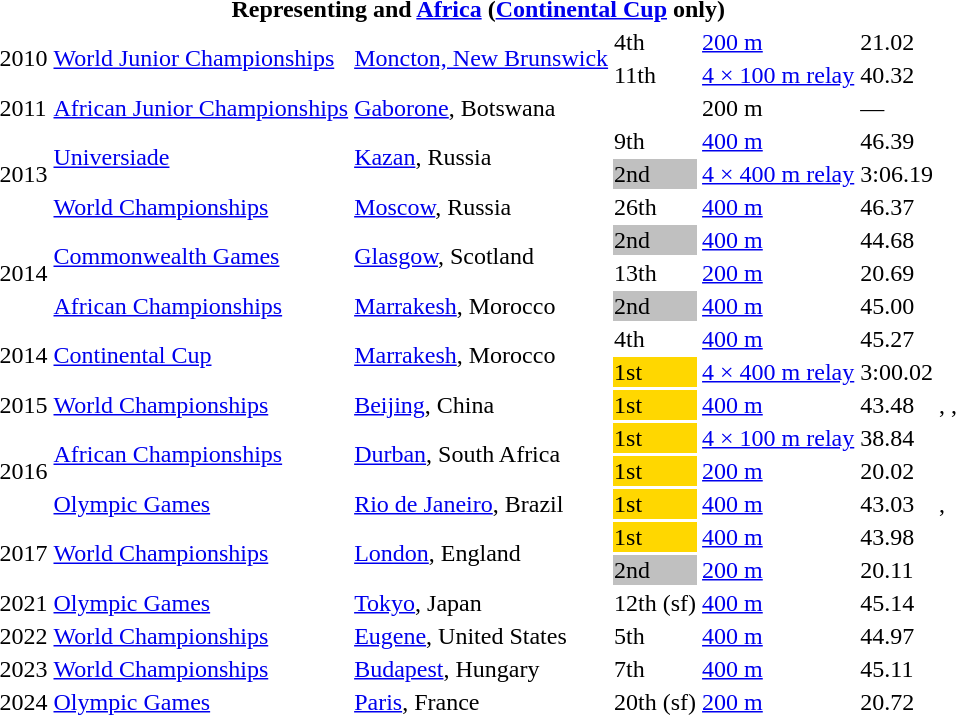<table>
<tr>
<th colspan=7>Representing  and  <a href='#'>Africa</a> (<a href='#'>Continental Cup</a> only)</th>
</tr>
<tr>
<td rowspan=2>2010</td>
<td rowspan=2><a href='#'>World Junior Championships</a></td>
<td rowspan=2><a href='#'>Moncton, New Brunswick</a></td>
<td>4th</td>
<td><a href='#'>200 m</a></td>
<td>21.02</td>
<td></td>
</tr>
<tr>
<td>11th</td>
<td data-sort-value="400 relay"><a href='#'>4 × 100 m relay</a></td>
<td>40.32</td>
<td></td>
</tr>
<tr>
<td>2011</td>
<td><a href='#'>African Junior Championships</a></td>
<td><a href='#'>Gaborone</a>, Botswana</td>
<td></td>
<td>200 m</td>
<td data-sort-value=999>—</td>
<td></td>
</tr>
<tr>
<td rowspan=3>2013</td>
<td rowspan=2><a href='#'>Universiade</a></td>
<td rowspan=2><a href='#'>Kazan</a>, Russia</td>
<td>9th</td>
<td><a href='#'>400 m</a></td>
<td>46.39</td>
<td></td>
</tr>
<tr>
<td bgcolor=silver>2nd</td>
<td data-sort-value="1600 relay"><a href='#'>4 × 400 m relay</a></td>
<td data-sort-value=186.19>3:06.19</td>
<td></td>
</tr>
<tr>
<td><a href='#'>World Championships</a></td>
<td><a href='#'>Moscow</a>, Russia</td>
<td>26th</td>
<td><a href='#'>400 m</a></td>
<td>46.37</td>
<td></td>
</tr>
<tr>
<td rowspan=3>2014</td>
<td rowspan=2><a href='#'>Commonwealth Games</a></td>
<td rowspan=2><a href='#'>Glasgow</a>, Scotland</td>
<td bgcolor=silver>2nd</td>
<td><a href='#'>400 m</a></td>
<td>44.68</td>
<td></td>
</tr>
<tr>
<td>13th</td>
<td><a href='#'>200 m</a></td>
<td>20.69</td>
<td></td>
</tr>
<tr>
<td><a href='#'>African Championships</a></td>
<td><a href='#'>Marrakesh</a>, Morocco</td>
<td bgcolor=silver>2nd</td>
<td><a href='#'>400 m</a></td>
<td>45.00</td>
<td></td>
</tr>
<tr>
<td rowspan=2>2014</td>
<td rowspan=2><a href='#'>Continental Cup</a></td>
<td rowspan=2><a href='#'>Marrakesh</a>, Morocco</td>
<td>4th</td>
<td><a href='#'>400 m</a></td>
<td>45.27</td>
<td></td>
</tr>
<tr>
<td bgcolor=gold>1st</td>
<td data-sort-value="1600 relay"><a href='#'>4 × 400 m relay</a></td>
<td data-sort-value=180.02>3:00.02</td>
<td></td>
</tr>
<tr>
<td>2015</td>
<td><a href='#'>World Championships</a></td>
<td><a href='#'>Beijing</a>, China</td>
<td bgcolor=gold>1st</td>
<td><a href='#'>400 m</a></td>
<td>43.48</td>
<td>, , </td>
</tr>
<tr>
<td rowspan=3>2016</td>
<td rowspan=2><a href='#'>African Championships</a></td>
<td rowspan=2><a href='#'>Durban</a>, South Africa</td>
<td bgcolor=gold>1st</td>
<td data-sort-value="400 relay"><a href='#'>4 × 100 m relay</a></td>
<td>38.84</td>
<td></td>
</tr>
<tr>
<td bgcolor=gold>1st</td>
<td><a href='#'>200 m</a></td>
<td>20.02</td>
<td></td>
</tr>
<tr>
<td><a href='#'>Olympic Games</a></td>
<td><a href='#'>Rio de Janeiro</a>, Brazil</td>
<td bgcolor=gold>1st</td>
<td><a href='#'>400 m</a></td>
<td>43.03</td>
<td>, </td>
</tr>
<tr>
<td rowspan=2>2017</td>
<td rowspan=2><a href='#'>World Championships</a></td>
<td rowspan=2><a href='#'>London</a>, England</td>
<td bgcolor=gold>1st</td>
<td><a href='#'>400 m</a></td>
<td>43.98</td>
<td></td>
</tr>
<tr>
<td bgcolor=silver>2nd</td>
<td><a href='#'>200 m</a></td>
<td>20.11</td>
<td></td>
</tr>
<tr>
<td>2021</td>
<td><a href='#'>Olympic Games</a></td>
<td><a href='#'>Tokyo</a>, Japan</td>
<td>12th (sf)</td>
<td><a href='#'>400 m</a></td>
<td>45.14</td>
<td></td>
</tr>
<tr>
<td>2022</td>
<td><a href='#'>World Championships</a></td>
<td><a href='#'>Eugene</a>, United States</td>
<td>5th</td>
<td><a href='#'>400 m</a></td>
<td>44.97</td>
<td></td>
</tr>
<tr>
<td>2023</td>
<td><a href='#'>World Championships</a></td>
<td><a href='#'>Budapest</a>, Hungary</td>
<td>7th</td>
<td><a href='#'>400 m</a></td>
<td>45.11</td>
</tr>
<tr>
<td>2024</td>
<td><a href='#'>Olympic Games</a></td>
<td><a href='#'>Paris</a>, France</td>
<td>20th (sf)</td>
<td><a href='#'>200 m</a></td>
<td>20.72</td>
<td></td>
</tr>
</table>
